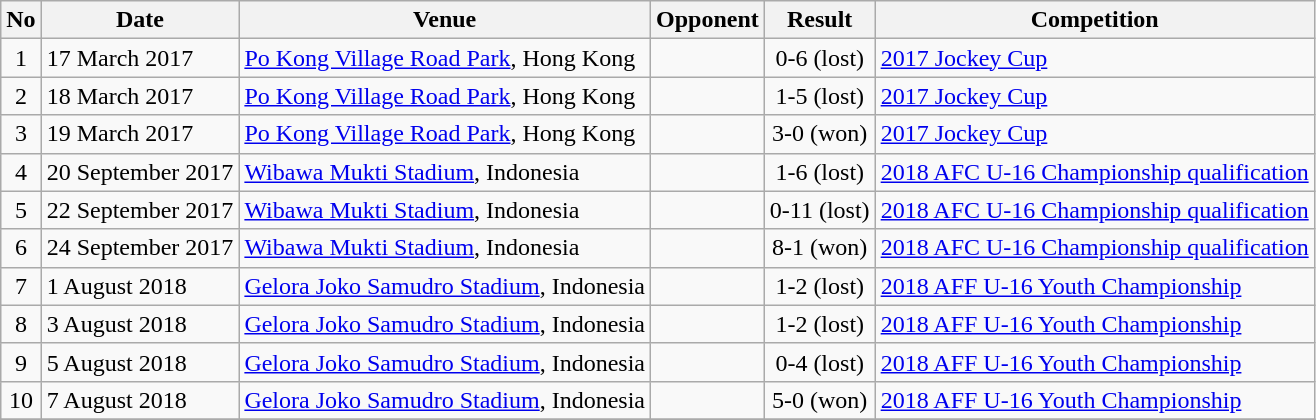<table class="wikitable">
<tr>
<th>No</th>
<th>Date</th>
<th>Venue</th>
<th>Opponent</th>
<th>Result</th>
<th>Competition</th>
</tr>
<tr>
<td align=center>1</td>
<td>17 March 2017</td>
<td><a href='#'>Po Kong Village Road Park</a>, Hong Kong</td>
<td></td>
<td align=center>0-6 (lost)</td>
<td><a href='#'>2017 Jockey Cup</a></td>
</tr>
<tr>
<td align=center>2</td>
<td>18 March 2017</td>
<td><a href='#'>Po Kong Village Road Park</a>, Hong Kong</td>
<td></td>
<td align=center>1-5 (lost)</td>
<td><a href='#'>2017 Jockey Cup</a></td>
</tr>
<tr>
<td align=center>3</td>
<td>19 March 2017</td>
<td><a href='#'>Po Kong Village Road Park</a>, Hong Kong</td>
<td></td>
<td align=center>3-0 (won)</td>
<td><a href='#'>2017 Jockey Cup</a></td>
</tr>
<tr>
<td align=center>4</td>
<td>20 September 2017</td>
<td><a href='#'>Wibawa Mukti Stadium</a>, Indonesia</td>
<td></td>
<td align=center>1-6 (lost)</td>
<td><a href='#'>2018 AFC U-16 Championship qualification</a></td>
</tr>
<tr>
<td align=center>5</td>
<td>22 September 2017</td>
<td><a href='#'>Wibawa Mukti Stadium</a>, Indonesia</td>
<td></td>
<td align=center>0-11 (lost)</td>
<td><a href='#'>2018 AFC U-16 Championship qualification</a></td>
</tr>
<tr>
<td align=center>6</td>
<td>24 September 2017</td>
<td><a href='#'>Wibawa Mukti Stadium</a>, Indonesia</td>
<td></td>
<td align=center>8-1 (won)</td>
<td><a href='#'>2018 AFC U-16 Championship qualification</a></td>
</tr>
<tr>
<td align=center>7</td>
<td>1 August 2018</td>
<td><a href='#'>Gelora Joko Samudro Stadium</a>, Indonesia</td>
<td></td>
<td align=center>1-2 (lost)</td>
<td><a href='#'>2018 AFF U-16 Youth Championship</a></td>
</tr>
<tr>
<td align=center>8</td>
<td>3 August 2018</td>
<td><a href='#'>Gelora Joko Samudro Stadium</a>, Indonesia</td>
<td></td>
<td align=center>1-2 (lost)</td>
<td><a href='#'>2018 AFF U-16 Youth Championship</a></td>
</tr>
<tr>
<td align=center>9</td>
<td>5 August 2018</td>
<td><a href='#'>Gelora Joko Samudro Stadium</a>, Indonesia</td>
<td></td>
<td align=center>0-4 (lost)</td>
<td><a href='#'>2018 AFF U-16 Youth Championship</a></td>
</tr>
<tr>
<td align=center>10</td>
<td>7 August 2018</td>
<td><a href='#'>Gelora Joko Samudro Stadium</a>, Indonesia</td>
<td></td>
<td align=center>5-0 (won)</td>
<td><a href='#'>2018 AFF U-16 Youth Championship</a></td>
</tr>
<tr>
</tr>
</table>
